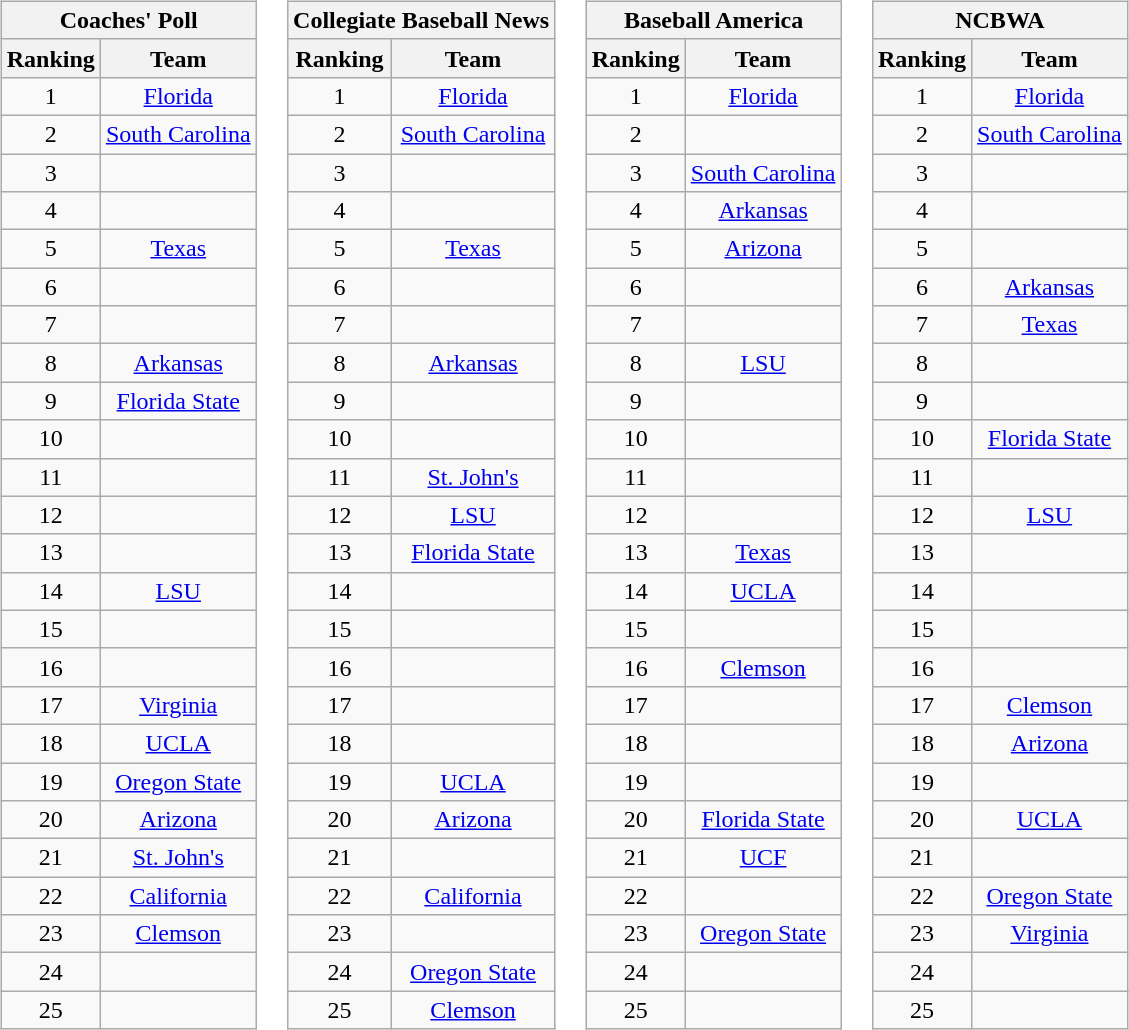<table>
<tr style="vertical-align:top;">
<td><br><table class="wikitable" style="text-align:center;">
<tr>
<th colspan=3><strong>Coaches' Poll</strong> </th>
</tr>
<tr>
<th>Ranking</th>
<th>Team</th>
</tr>
<tr>
<td>1</td>
<td><a href='#'>Florida</a></td>
</tr>
<tr>
<td>2</td>
<td><a href='#'>South Carolina</a></td>
</tr>
<tr>
<td>3</td>
<td></td>
</tr>
<tr>
<td>4</td>
<td></td>
</tr>
<tr>
<td>5</td>
<td><a href='#'>Texas</a></td>
</tr>
<tr>
<td>6</td>
<td></td>
</tr>
<tr>
<td>7</td>
<td></td>
</tr>
<tr>
<td>8</td>
<td><a href='#'>Arkansas</a></td>
</tr>
<tr>
<td>9</td>
<td><a href='#'>Florida State</a></td>
</tr>
<tr>
<td>10</td>
<td></td>
</tr>
<tr>
<td>11</td>
<td></td>
</tr>
<tr>
<td>12</td>
<td></td>
</tr>
<tr>
<td>13</td>
<td></td>
</tr>
<tr>
<td>14</td>
<td><a href='#'>LSU</a></td>
</tr>
<tr>
<td>15</td>
<td></td>
</tr>
<tr>
<td>16</td>
<td></td>
</tr>
<tr>
<td>17</td>
<td><a href='#'>Virginia</a></td>
</tr>
<tr>
<td>18</td>
<td><a href='#'>UCLA</a></td>
</tr>
<tr>
<td>19</td>
<td><a href='#'>Oregon State</a></td>
</tr>
<tr>
<td>20</td>
<td><a href='#'>Arizona</a></td>
</tr>
<tr>
<td>21</td>
<td><a href='#'>St. John's</a></td>
</tr>
<tr>
<td>22</td>
<td><a href='#'>California</a></td>
</tr>
<tr>
<td>23</td>
<td><a href='#'>Clemson</a></td>
</tr>
<tr>
<td>24</td>
<td></td>
</tr>
<tr>
<td>25</td>
<td></td>
</tr>
</table>
</td>
<td><br><table class="wikitable" style="text-align:center;">
<tr>
<th colspan=3><strong>Collegiate Baseball News</strong> </th>
</tr>
<tr>
<th>Ranking</th>
<th>Team</th>
</tr>
<tr>
<td>1</td>
<td><a href='#'>Florida</a></td>
</tr>
<tr>
<td>2</td>
<td><a href='#'>South Carolina</a></td>
</tr>
<tr>
<td>3</td>
<td></td>
</tr>
<tr>
<td>4</td>
<td></td>
</tr>
<tr>
<td>5</td>
<td><a href='#'>Texas</a></td>
</tr>
<tr>
<td>6</td>
<td></td>
</tr>
<tr>
<td>7</td>
<td></td>
</tr>
<tr>
<td>8</td>
<td><a href='#'>Arkansas</a></td>
</tr>
<tr>
<td>9</td>
<td></td>
</tr>
<tr>
<td>10</td>
<td></td>
</tr>
<tr>
<td>11</td>
<td><a href='#'>St. John's</a></td>
</tr>
<tr>
<td>12</td>
<td><a href='#'>LSU</a></td>
</tr>
<tr>
<td>13</td>
<td><a href='#'>Florida State</a></td>
</tr>
<tr>
<td>14</td>
<td></td>
</tr>
<tr>
<td>15</td>
<td></td>
</tr>
<tr>
<td>16</td>
<td></td>
</tr>
<tr>
<td>17</td>
<td></td>
</tr>
<tr>
<td>18</td>
<td></td>
</tr>
<tr>
<td>19</td>
<td><a href='#'>UCLA</a></td>
</tr>
<tr>
<td>20</td>
<td><a href='#'>Arizona</a></td>
</tr>
<tr>
<td>21</td>
<td></td>
</tr>
<tr>
<td>22</td>
<td><a href='#'>California</a></td>
</tr>
<tr>
<td>23</td>
<td></td>
</tr>
<tr>
<td>24</td>
<td><a href='#'>Oregon State</a></td>
</tr>
<tr>
<td>25</td>
<td><a href='#'>Clemson</a></td>
</tr>
</table>
</td>
<td><br><table class="wikitable" style="text-align:center;">
<tr>
<th colspan=3><strong>Baseball America</strong> </th>
</tr>
<tr>
<th>Ranking</th>
<th>Team</th>
</tr>
<tr>
<td>1</td>
<td><a href='#'>Florida</a></td>
</tr>
<tr>
<td>2</td>
<td></td>
</tr>
<tr>
<td>3</td>
<td><a href='#'>South Carolina</a></td>
</tr>
<tr>
<td>4</td>
<td><a href='#'>Arkansas</a></td>
</tr>
<tr>
<td>5</td>
<td><a href='#'>Arizona</a></td>
</tr>
<tr>
<td>6</td>
<td></td>
</tr>
<tr>
<td>7</td>
<td></td>
</tr>
<tr>
<td>8</td>
<td><a href='#'>LSU</a></td>
</tr>
<tr>
<td>9</td>
<td></td>
</tr>
<tr>
<td>10</td>
<td></td>
</tr>
<tr>
<td>11</td>
<td></td>
</tr>
<tr>
<td>12</td>
<td></td>
</tr>
<tr>
<td>13</td>
<td><a href='#'>Texas</a></td>
</tr>
<tr>
<td>14</td>
<td><a href='#'>UCLA</a></td>
</tr>
<tr>
<td>15</td>
<td></td>
</tr>
<tr>
<td>16</td>
<td><a href='#'>Clemson</a></td>
</tr>
<tr>
<td>17</td>
<td></td>
</tr>
<tr>
<td>18</td>
<td></td>
</tr>
<tr>
<td>19</td>
<td></td>
</tr>
<tr>
<td>20</td>
<td><a href='#'>Florida State</a></td>
</tr>
<tr>
<td>21</td>
<td><a href='#'>UCF</a></td>
</tr>
<tr>
<td>22</td>
<td></td>
</tr>
<tr>
<td>23</td>
<td><a href='#'>Oregon State</a></td>
</tr>
<tr>
<td>24</td>
<td></td>
</tr>
<tr>
<td>25</td>
<td></td>
</tr>
</table>
</td>
<td><br><table class="wikitable" style="text-align:center;">
<tr>
<th colspan=3><strong>NCBWA</strong> </th>
</tr>
<tr>
<th>Ranking</th>
<th>Team</th>
</tr>
<tr>
<td>1</td>
<td><a href='#'>Florida</a></td>
</tr>
<tr>
<td>2</td>
<td><a href='#'>South Carolina</a></td>
</tr>
<tr>
<td>3</td>
<td></td>
</tr>
<tr>
<td>4</td>
<td></td>
</tr>
<tr>
<td>5</td>
<td></td>
</tr>
<tr>
<td>6</td>
<td><a href='#'>Arkansas</a></td>
</tr>
<tr>
<td>7</td>
<td><a href='#'>Texas</a></td>
</tr>
<tr>
<td>8</td>
<td></td>
</tr>
<tr>
<td>9</td>
<td></td>
</tr>
<tr>
<td>10</td>
<td><a href='#'>Florida State</a></td>
</tr>
<tr>
<td>11</td>
<td></td>
</tr>
<tr>
<td>12</td>
<td><a href='#'>LSU</a></td>
</tr>
<tr>
<td>13</td>
<td></td>
</tr>
<tr>
<td>14</td>
<td></td>
</tr>
<tr>
<td>15</td>
<td></td>
</tr>
<tr>
<td>16</td>
<td></td>
</tr>
<tr>
<td>17</td>
<td><a href='#'>Clemson</a></td>
</tr>
<tr>
<td>18</td>
<td><a href='#'>Arizona</a></td>
</tr>
<tr>
<td>19</td>
<td></td>
</tr>
<tr>
<td>20</td>
<td><a href='#'>UCLA</a></td>
</tr>
<tr>
<td>21</td>
<td></td>
</tr>
<tr>
<td>22</td>
<td><a href='#'>Oregon State</a></td>
</tr>
<tr>
<td>23</td>
<td><a href='#'>Virginia</a></td>
</tr>
<tr>
<td>24</td>
<td></td>
</tr>
<tr>
<td>25</td>
<td></td>
</tr>
</table>
</td>
</tr>
</table>
